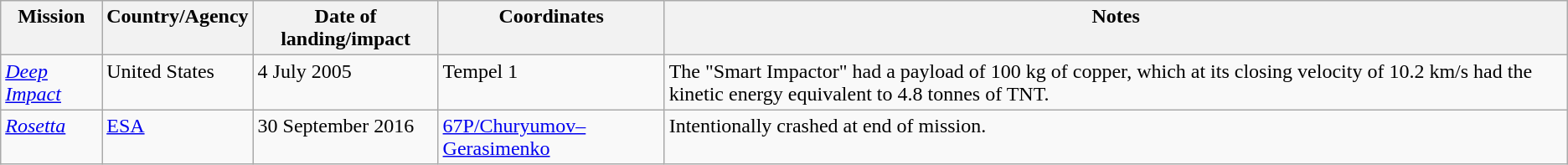<table class="wikitable">
<tr valign="top">
<th>Mission</th>
<th>Country/Agency</th>
<th>Date of landing/impact</th>
<th>Coordinates</th>
<th>Notes</th>
</tr>
<tr valign="top">
<td><em><a href='#'>Deep Impact</a></em></td>
<td> United States</td>
<td>4 July 2005</td>
<td>Tempel 1</td>
<td>The "Smart Impactor" had a payload of 100 kg of copper, which at its closing velocity of 10.2 km/s had the kinetic energy equivalent to 4.8 tonnes of TNT.</td>
</tr>
<tr valign="top">
<td><em><a href='#'>Rosetta</a></em></td>
<td> <a href='#'>ESA</a></td>
<td>30 September 2016</td>
<td><a href='#'>67P/Churyumov–Gerasimenko</a></td>
<td>Intentionally crashed at end of mission.</td>
</tr>
</table>
